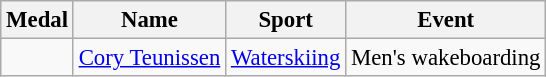<table class="wikitable sortable" style="font-size: 95%;">
<tr>
<th>Medal</th>
<th>Name</th>
<th>Sport</th>
<th>Event</th>
</tr>
<tr>
<td></td>
<td><a href='#'>Cory Teunissen</a></td>
<td><a href='#'>Waterskiing</a></td>
<td>Men's wakeboarding</td>
</tr>
</table>
